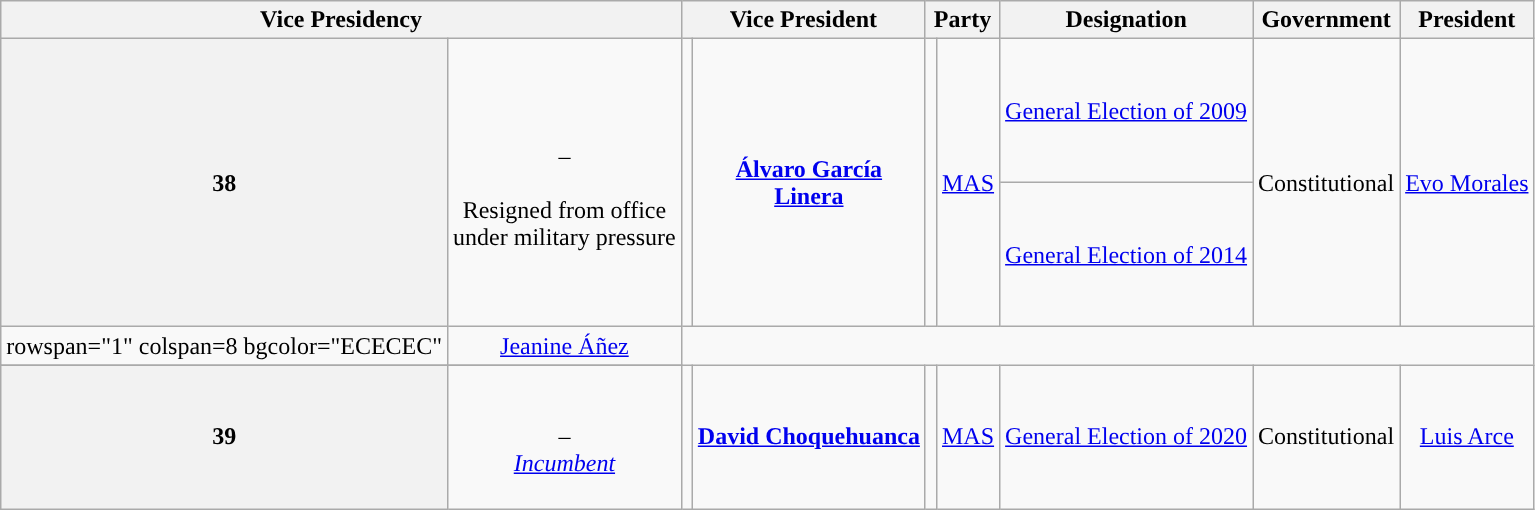<table class="wikitable" style="text-align:center;">
<tr>
<th colspan="2">Vice Presidency</th>
<th colspan="2">Vice President</th>
<th colspan="2">Party</th>
<th>Designation</th>
<th>Government</th>
<th>President</th>
</tr>
<tr style="height:6em;">
<th rowspan="2">38</th>
<td rowspan="2"><br>–<br><br>Resigned from office<br>under military pressure</td>
<td rowspan="2" data-sort-value="Linera, Álvaro García"></td>
<td rowspan="2"><strong><a href='#'>Álvaro García<br>Linera</a></strong></td>
<td rowspan="2" style="background:"></td>
<td rowspan="2"><a href='#'>MAS</a></td>
<td rowspan="1"><a href='#'>General Election of 2009</a></td>
<td rowspan="2">Constitutional</td>
<td rowspan="2"><a href='#'>Evo Morales</a></td>
</tr>
<tr style="height:6em;">
<td rowspan="1"><a href='#'>General Election of 2014</a></td>
</tr>
<tr>
<td>rowspan="1" colspan=8 bgcolor="ECECEC" </td>
<td rowspan="1"><a href='#'>Jeanine Áñez</a></td>
</tr>
<tr>
</tr>
<tr style="height:6em;">
<th rowspan="1">39</th>
<td rowspan="1"><br>–<br><em><a href='#'>Incumbent</a></em></td>
<td rowspan="1" data-sort-value="Choquehuanca, David "></td>
<td rowspan="1"><strong><a href='#'>David Choquehuanca</a></strong></td>
<td rowspan="1" style="background:"></td>
<td rowspan="1"><a href='#'>MAS</a></td>
<td rowspan="1"><a href='#'>General Election of 2020</a></td>
<td rowspan="1">Constitutional</td>
<td rowspan="1"><a href='#'>Luis Arce</a></td>
</tr>
</table>
